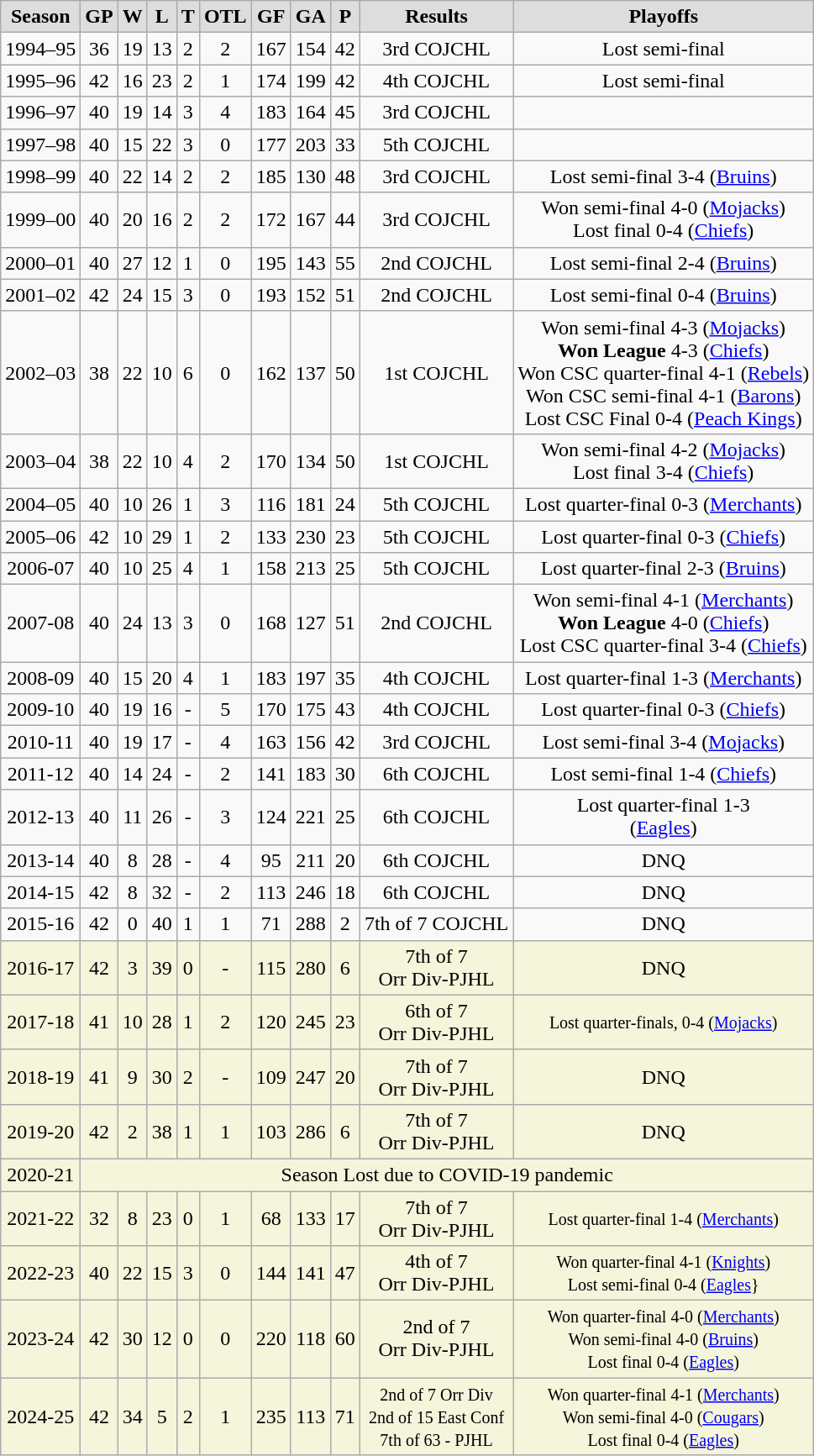<table class="wikitable">
<tr style="text-align:center; background:#ddd;">
<td><strong>Season</strong></td>
<td><strong>GP</strong></td>
<td><strong>W</strong></td>
<td><strong>L</strong></td>
<td><strong>T</strong></td>
<td><strong>OTL</strong></td>
<td><strong>GF</strong></td>
<td><strong>GA</strong></td>
<td><strong>P</strong></td>
<td><strong>Results</strong></td>
<td><strong>Playoffs</strong></td>
</tr>
<tr style="text-align:center;">
<td>1994–95</td>
<td>36</td>
<td>19</td>
<td>13</td>
<td>2</td>
<td>2</td>
<td>167</td>
<td>154</td>
<td>42</td>
<td>3rd COJCHL</td>
<td>Lost semi-final</td>
</tr>
<tr style="text-align:center;">
<td>1995–96</td>
<td>42</td>
<td>16</td>
<td>23</td>
<td>2</td>
<td>1</td>
<td>174</td>
<td>199</td>
<td>42</td>
<td>4th COJCHL</td>
<td>Lost semi-final</td>
</tr>
<tr style="text-align:center;">
<td>1996–97</td>
<td>40</td>
<td>19</td>
<td>14</td>
<td>3</td>
<td>4</td>
<td>183</td>
<td>164</td>
<td>45</td>
<td>3rd COJCHL</td>
<td></td>
</tr>
<tr style="text-align:center;">
<td>1997–98</td>
<td>40</td>
<td>15</td>
<td>22</td>
<td>3</td>
<td>0</td>
<td>177</td>
<td>203</td>
<td>33</td>
<td>5th COJCHL</td>
<td></td>
</tr>
<tr style="text-align:center;">
<td>1998–99</td>
<td>40</td>
<td>22</td>
<td>14</td>
<td>2</td>
<td>2</td>
<td>185</td>
<td>130</td>
<td>48</td>
<td>3rd COJCHL</td>
<td>Lost semi-final 3-4 (<a href='#'>Bruins</a>)</td>
</tr>
<tr style="text-align:center;">
<td>1999–00</td>
<td>40</td>
<td>20</td>
<td>16</td>
<td>2</td>
<td>2</td>
<td>172</td>
<td>167</td>
<td>44</td>
<td>3rd COJCHL</td>
<td>Won semi-final 4-0 (<a href='#'>Mojacks</a>)<br>Lost final 0-4 (<a href='#'>Chiefs</a>)</td>
</tr>
<tr style="text-align:center;">
<td>2000–01</td>
<td>40</td>
<td>27</td>
<td>12</td>
<td>1</td>
<td>0</td>
<td>195</td>
<td>143</td>
<td>55</td>
<td>2nd COJCHL</td>
<td>Lost semi-final 2-4 (<a href='#'>Bruins</a>)</td>
</tr>
<tr style="text-align:center;">
<td>2001–02</td>
<td>42</td>
<td>24</td>
<td>15</td>
<td>3</td>
<td>0</td>
<td>193</td>
<td>152</td>
<td>51</td>
<td>2nd COJCHL</td>
<td>Lost semi-final 0-4 (<a href='#'>Bruins</a>)</td>
</tr>
<tr style="text-align:center;">
<td>2002–03</td>
<td>38</td>
<td>22</td>
<td>10</td>
<td>6</td>
<td>0</td>
<td>162</td>
<td>137</td>
<td>50</td>
<td>1st COJCHL</td>
<td>Won semi-final 4-3 (<a href='#'>Mojacks</a>)<br><strong>Won League</strong> 4-3 (<a href='#'>Chiefs</a>)<br>Won CSC quarter-final 4-1 (<a href='#'>Rebels</a>)<br>Won CSC semi-final 4-1 (<a href='#'>Barons</a>)<br>Lost CSC Final 0-4 (<a href='#'>Peach Kings</a>)</td>
</tr>
<tr style="text-align:center;">
<td>2003–04</td>
<td>38</td>
<td>22</td>
<td>10</td>
<td>4</td>
<td>2</td>
<td>170</td>
<td>134</td>
<td>50</td>
<td>1st COJCHL</td>
<td>Won semi-final 4-2 (<a href='#'>Mojacks</a>)<br>Lost final 3-4 (<a href='#'>Chiefs</a>)</td>
</tr>
<tr style="text-align:center;">
<td>2004–05</td>
<td>40</td>
<td>10</td>
<td>26</td>
<td>1</td>
<td>3</td>
<td>116</td>
<td>181</td>
<td>24</td>
<td>5th COJCHL</td>
<td>Lost quarter-final 0-3 (<a href='#'>Merchants</a>)</td>
</tr>
<tr style="text-align:center;">
<td>2005–06</td>
<td>42</td>
<td>10</td>
<td>29</td>
<td>1</td>
<td>2</td>
<td>133</td>
<td>230</td>
<td>23</td>
<td>5th COJCHL</td>
<td>Lost quarter-final 0-3 (<a href='#'>Chiefs</a>)</td>
</tr>
<tr style="text-align:center;">
<td>2006-07</td>
<td>40</td>
<td>10</td>
<td>25</td>
<td>4</td>
<td>1</td>
<td>158</td>
<td>213</td>
<td>25</td>
<td>5th COJCHL</td>
<td>Lost quarter-final 2-3 (<a href='#'>Bruins</a>)</td>
</tr>
<tr style="text-align:center;">
<td>2007-08</td>
<td>40</td>
<td>24</td>
<td>13</td>
<td>3</td>
<td>0</td>
<td>168</td>
<td>127</td>
<td>51</td>
<td>2nd COJCHL</td>
<td>Won semi-final 4-1 (<a href='#'>Merchants</a>)<br><strong>Won League</strong> 4-0 (<a href='#'>Chiefs</a>)<br>Lost CSC quarter-final 3-4 (<a href='#'>Chiefs</a>)</td>
</tr>
<tr style="text-align:center;">
<td>2008-09</td>
<td>40</td>
<td>15</td>
<td>20</td>
<td>4</td>
<td>1</td>
<td>183</td>
<td>197</td>
<td>35</td>
<td>4th COJCHL</td>
<td>Lost quarter-final 1-3 (<a href='#'>Merchants</a>)</td>
</tr>
<tr style="text-align:center;">
<td>2009-10</td>
<td>40</td>
<td>19</td>
<td>16</td>
<td>-</td>
<td>5</td>
<td>170</td>
<td>175</td>
<td>43</td>
<td>4th COJCHL</td>
<td>Lost quarter-final 0-3 (<a href='#'>Chiefs</a>)</td>
</tr>
<tr style="text-align:center;">
<td>2010-11</td>
<td>40</td>
<td>19</td>
<td>17</td>
<td>-</td>
<td>4</td>
<td>163</td>
<td>156</td>
<td>42</td>
<td>3rd COJCHL</td>
<td>Lost semi-final 3-4 (<a href='#'>Mojacks</a>)</td>
</tr>
<tr style="text-align:center;">
<td>2011-12</td>
<td>40</td>
<td>14</td>
<td>24</td>
<td>-</td>
<td>2</td>
<td>141</td>
<td>183</td>
<td>30</td>
<td>6th COJCHL</td>
<td>Lost semi-final 1-4 (<a href='#'>Chiefs</a>)</td>
</tr>
<tr style="text-align:center;">
<td>2012-13</td>
<td>40</td>
<td>11</td>
<td>26</td>
<td>-</td>
<td>3</td>
<td>124</td>
<td>221</td>
<td>25</td>
<td>6th COJCHL</td>
<td>Lost quarter-final 1-3<br>(<a href='#'>Eagles</a>)</td>
</tr>
<tr style="text-align:center;">
<td>2013-14</td>
<td>40</td>
<td>8</td>
<td>28</td>
<td>-</td>
<td>4</td>
<td>95</td>
<td>211</td>
<td>20</td>
<td>6th COJCHL</td>
<td>DNQ</td>
</tr>
<tr style="text-align:center;">
<td>2014-15</td>
<td>42</td>
<td>8</td>
<td>32</td>
<td>-</td>
<td>2</td>
<td>113</td>
<td>246</td>
<td>18</td>
<td>6th COJCHL</td>
<td>DNQ</td>
</tr>
<tr style="text-align:center;">
<td>2015-16</td>
<td>42</td>
<td>0</td>
<td>40</td>
<td>1</td>
<td>1</td>
<td>71</td>
<td>288</td>
<td>2</td>
<td>7th of 7 COJCHL</td>
<td>DNQ</td>
</tr>
<tr style="text-align:center;"  bgcolor=beige>
<td>2016-17</td>
<td>42</td>
<td>3</td>
<td>39</td>
<td>0</td>
<td>-</td>
<td>115</td>
<td>280</td>
<td>6</td>
<td>7th of 7<br>Orr Div-PJHL</td>
<td>DNQ</td>
</tr>
<tr style="text-align:center;"  bgcolor=beige>
<td>2017-18</td>
<td>41</td>
<td>10</td>
<td>28</td>
<td>1</td>
<td>2</td>
<td>120</td>
<td>245</td>
<td>23</td>
<td>6th of 7<br>Orr Div-PJHL</td>
<td><small>Lost quarter-finals, 0-4 (<a href='#'>Mojacks</a>)</small></td>
</tr>
<tr style="text-align:center;"  bgcolor=beige>
<td>2018-19</td>
<td>41</td>
<td>9</td>
<td>30</td>
<td>2</td>
<td>-</td>
<td>109</td>
<td>247</td>
<td>20</td>
<td>7th of 7<br>Orr Div-PJHL</td>
<td>DNQ</td>
</tr>
<tr style="text-align:center;"  bgcolor=beige>
<td>2019-20</td>
<td>42</td>
<td>2</td>
<td>38</td>
<td>1</td>
<td>1</td>
<td>103</td>
<td>286</td>
<td>6</td>
<td>7th of 7<br>Orr Div-PJHL</td>
<td>DNQ</td>
</tr>
<tr align="center" bgcolor="beige">
<td>2020-21</td>
<td colspan="10">Season Lost due to COVID-19 pandemic</td>
</tr>
<tr style="text-align:center;"  bgcolor=beige>
<td>2021-22</td>
<td>32</td>
<td>8</td>
<td>23</td>
<td>0</td>
<td>1</td>
<td>68</td>
<td>133</td>
<td>17</td>
<td>7th of 7<br>Orr Div-PJHL</td>
<td><small>Lost quarter-final 1-4 (<a href='#'>Merchants</a>)</small></td>
</tr>
<tr style="text-align:center;"  bgcolor=beige>
<td>2022-23</td>
<td>40</td>
<td>22</td>
<td>15</td>
<td>3</td>
<td>0</td>
<td>144</td>
<td>141</td>
<td>47</td>
<td>4th of 7<br>Orr Div-PJHL</td>
<td><small>Won quarter-final 4-1 (<a href='#'>Knights</a>)<br>Lost semi-final 0-4 (<a href='#'>Eagles</a>}</small></td>
</tr>
<tr style="text-align:center;"  bgcolor=beige>
<td>2023-24</td>
<td>42</td>
<td>30</td>
<td>12</td>
<td>0</td>
<td>0</td>
<td>220</td>
<td>118</td>
<td>60</td>
<td>2nd of 7<br>Orr Div-PJHL</td>
<td><small>Won quarter-final 4-0 (<a href='#'>Merchants</a>)<br>Won semi-final 4-0 (<a href='#'>Bruins</a>)<br>Lost final 0-4 (<a href='#'>Eagles</a>)</small></td>
</tr>
<tr style="text-align:center;"  bgcolor=beige>
<td>2024-25</td>
<td>42</td>
<td>34</td>
<td>5</td>
<td>2</td>
<td>1</td>
<td>235</td>
<td>113</td>
<td>71</td>
<td><small>2nd of 7 Orr Div<br>2nd of 15 East Conf<br> 7th of 63 - PJHL</small></td>
<td><small>Won quarter-final 4-1 (<a href='#'>Merchants</a>)<br>Won semi-final 4-0 (<a href='#'>Cougars</a>)<br>Lost final 0-4 (<a href='#'>Eagles</a>)</small></td>
</tr>
</table>
